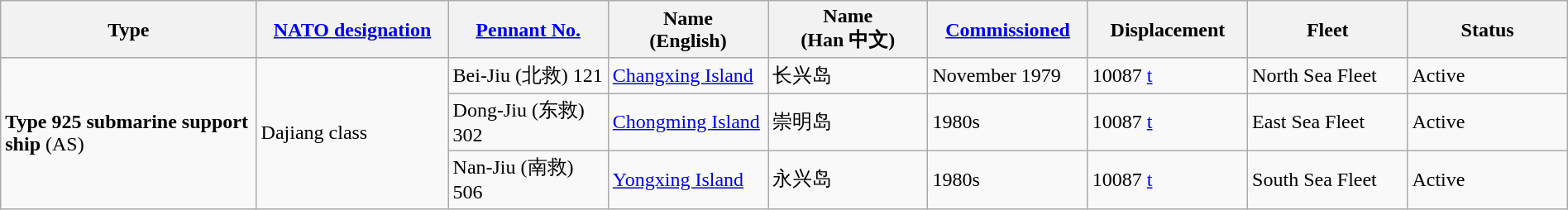<table class="wikitable sortable"  style="margin:auto; width:100%;">
<tr>
<th style="text-align:center; width:16%;">Type</th>
<th style="text-align:center; width:12%;"><a href='#'>NATO designation</a></th>
<th style="text-align:center; width:10%;"><a href='#'>Pennant No.</a></th>
<th style="text-align:center; width:10%;">Name<br>(English)</th>
<th style="text-align:center; width:10%;">Name<br>(Han 中文)</th>
<th style="text-align:center; width:10%;"><a href='#'>Commissioned</a></th>
<th style="text-align:center; width:10%;">Displacement</th>
<th style="text-align:center; width:10%;">Fleet</th>
<th style="text-align:center; width:10%;">Status</th>
</tr>
<tr>
<td rowspan="3"><strong>Type 925 submarine support ship</strong> (AS)</td>
<td rowspan="3">Dajiang class</td>
<td>Bei-Jiu (北救) 121</td>
<td><a href='#'>Changxing Island</a></td>
<td>长兴岛</td>
<td>November 1979</td>
<td>10087 <a href='#'>t</a></td>
<td>North Sea Fleet</td>
<td><span>Active</span></td>
</tr>
<tr>
<td>Dong-Jiu (东救) 302</td>
<td><a href='#'>Chongming Island</a></td>
<td>崇明岛</td>
<td>1980s</td>
<td>10087 <a href='#'>t</a></td>
<td>East Sea Fleet</td>
<td><span>Active</span></td>
</tr>
<tr>
<td>Nan-Jiu (南救) 506</td>
<td><a href='#'>Yongxing Island</a></td>
<td>永兴岛</td>
<td>1980s</td>
<td>10087 <a href='#'>t</a></td>
<td>South Sea Fleet</td>
<td><span>Active</span></td>
</tr>
</table>
